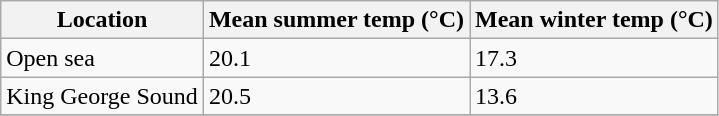<table class="wikitable sortable">
<tr>
<th>Location</th>
<th>Mean summer temp (°C)</th>
<th>Mean winter temp (°C)</th>
</tr>
<tr>
<td>Open sea</td>
<td>20.1</td>
<td>17.3</td>
</tr>
<tr>
<td>King George Sound</td>
<td>20.5</td>
<td>13.6</td>
</tr>
<tr>
</tr>
</table>
